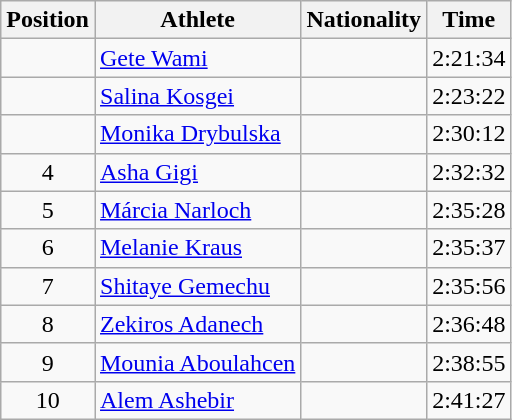<table class="wikitable sortable">
<tr>
<th>Position</th>
<th>Athlete</th>
<th>Nationality</th>
<th>Time</th>
</tr>
<tr>
<td style="text-align:center"></td>
<td><a href='#'>Gete Wami</a></td>
<td></td>
<td>2:21:34</td>
</tr>
<tr>
<td style="text-align:center"></td>
<td><a href='#'>Salina Kosgei</a></td>
<td></td>
<td>2:23:22</td>
</tr>
<tr>
<td style="text-align:center"></td>
<td><a href='#'>Monika Drybulska</a></td>
<td></td>
<td>2:30:12</td>
</tr>
<tr>
<td style="text-align:center">4</td>
<td><a href='#'>Asha Gigi</a></td>
<td></td>
<td>2:32:32</td>
</tr>
<tr>
<td style="text-align:center">5</td>
<td><a href='#'>Márcia Narloch</a></td>
<td></td>
<td>2:35:28</td>
</tr>
<tr>
<td style="text-align:center">6</td>
<td><a href='#'>Melanie Kraus</a></td>
<td></td>
<td>2:35:37</td>
</tr>
<tr>
<td style="text-align:center">7</td>
<td><a href='#'>Shitaye Gemechu</a></td>
<td></td>
<td>2:35:56</td>
</tr>
<tr>
<td style="text-align:center">8</td>
<td><a href='#'>Zekiros Adanech</a></td>
<td></td>
<td>2:36:48</td>
</tr>
<tr>
<td style="text-align:center">9</td>
<td><a href='#'>Mounia Aboulahcen</a></td>
<td></td>
<td>2:38:55</td>
</tr>
<tr>
<td style="text-align:center">10</td>
<td><a href='#'>Alem Ashebir</a></td>
<td></td>
<td>2:41:27</td>
</tr>
</table>
